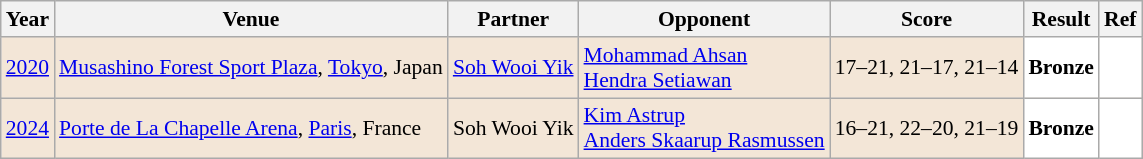<table class="sortable wikitable" style="font-size: 90%;">
<tr>
<th>Year</th>
<th>Venue</th>
<th>Partner</th>
<th>Opponent</th>
<th>Score</th>
<th>Result</th>
<th>Ref</th>
</tr>
<tr style="background:#F3E6D7">
<td align="center"><a href='#'>2020</a></td>
<td align="left"><a href='#'>Musashino Forest Sport Plaza</a>, <a href='#'>Tokyo</a>, Japan</td>
<td align="left"> <a href='#'>Soh Wooi Yik</a></td>
<td align="left"> <a href='#'>Mohammad Ahsan</a><br> <a href='#'>Hendra Setiawan</a></td>
<td align="left">17–21, 21–17, 21–14</td>
<td style="text-align:left; background:white"> <strong>Bronze</strong></td>
<td style="text-align:center; background:white"></td>
</tr>
<tr style="background:#F3E6D7">
<td align="center"><a href='#'>2024</a></td>
<td align="left"><a href='#'>Porte de La Chapelle Arena</a>, <a href='#'>Paris</a>, France</td>
<td align="left"> Soh Wooi Yik</td>
<td align="left"> <a href='#'>Kim Astrup</a><br> <a href='#'>Anders Skaarup Rasmussen</a></td>
<td align="left">16–21, 22–20, 21–19</td>
<td style="text-align:left; background:white"> <strong>Bronze</strong></td>
<td style="text-align:center; background:white"></td>
</tr>
</table>
